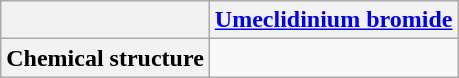<table class="wikitable">
<tr>
<th></th>
<th style="text-align: center;"><a href='#'>Umeclidinium bromide</a></th>
</tr>
<tr>
<th>Chemical structure</th>
<td style="text-align: center;"></td>
</tr>
</table>
